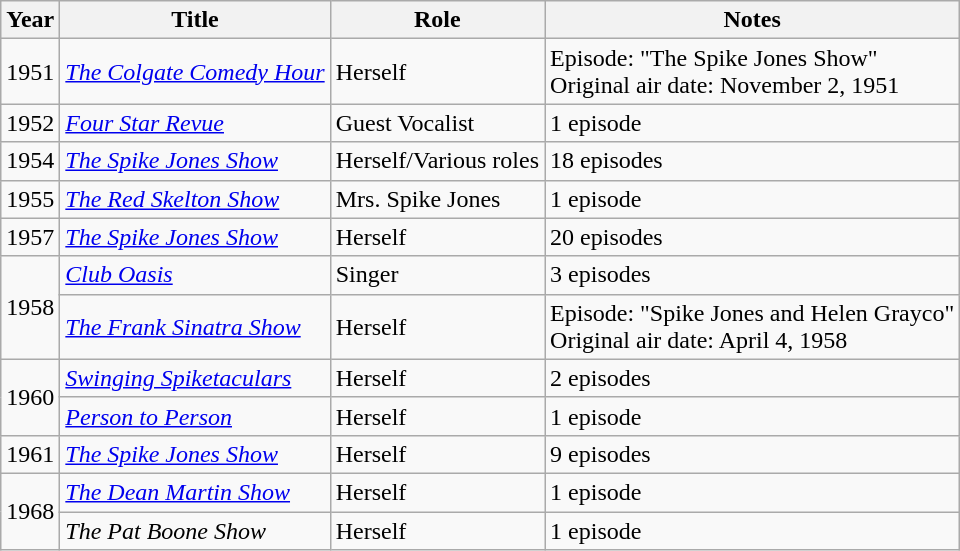<table class="wikitable sortable">
<tr>
<th>Year</th>
<th>Title</th>
<th>Role</th>
<th class= "unsortable">Notes</th>
</tr>
<tr>
<td>1951</td>
<td><em><a href='#'>The Colgate Comedy Hour</a></em></td>
<td>Herself</td>
<td>Episode: "The Spike Jones Show" <br> Original air date: November 2, 1951</td>
</tr>
<tr>
<td>1952</td>
<td><em><a href='#'>Four Star Revue</a></em></td>
<td>Guest Vocalist</td>
<td>1 episode</td>
</tr>
<tr>
<td>1954</td>
<td><em><a href='#'>The Spike Jones Show</a></em></td>
<td>Herself/Various roles</td>
<td>18 episodes</td>
</tr>
<tr>
<td>1955</td>
<td><em><a href='#'>The Red Skelton Show</a></em></td>
<td>Mrs. Spike Jones</td>
<td>1 episode</td>
</tr>
<tr>
<td>1957</td>
<td><em><a href='#'>The Spike Jones Show</a></em></td>
<td>Herself</td>
<td>20 episodes</td>
</tr>
<tr>
<td rowspan="2">1958</td>
<td><em><a href='#'>Club Oasis</a></em></td>
<td>Singer</td>
<td>3 episodes</td>
</tr>
<tr>
<td><em><a href='#'>The Frank Sinatra Show</a></em></td>
<td>Herself</td>
<td>Episode: "Spike Jones and Helen Grayco" <br> Original air date: April 4, 1958</td>
</tr>
<tr>
<td rowspan="2">1960</td>
<td><em><a href='#'>Swinging Spiketaculars</a></em></td>
<td>Herself</td>
<td>2 episodes</td>
</tr>
<tr>
<td><em><a href='#'>Person to Person</a></em></td>
<td>Herself</td>
<td>1 episode</td>
</tr>
<tr>
<td>1961</td>
<td><em><a href='#'>The Spike Jones Show</a></em></td>
<td>Herself</td>
<td>9 episodes</td>
</tr>
<tr>
<td rowspan="2">1968</td>
<td><em><a href='#'>The Dean Martin Show</a></em></td>
<td>Herself</td>
<td>1 episode</td>
</tr>
<tr>
<td><em>The Pat Boone Show</em></td>
<td>Herself</td>
<td>1 episode</td>
</tr>
</table>
